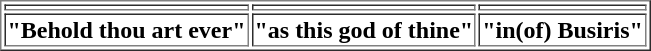<table border="1">
<tr>
<th></th>
<th></th>
<th></th>
</tr>
<tr>
<th>"Behold thou art ever"</th>
<th>"as this god of thine"</th>
<th>"in(of) Busiris"</th>
</tr>
</table>
